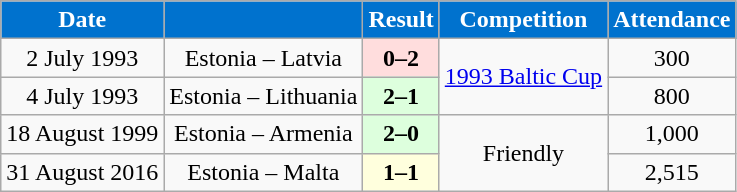<table class="wikitable"style="text-align:center">
<tr>
<th style="background:#0072CE; color:white">Date</th>
<th style="background:#0072CE; color:white"></th>
<th style="background:#0072CE; color:white">Result</th>
<th style="background:#0072CE; color:white">Competition</th>
<th style="background:#0072CE; color:white">Attendance</th>
</tr>
<tr>
<td>2 July 1993</td>
<td> Estonia – Latvia </td>
<td style="background:#fdd"><strong>0–2</strong></td>
<td rowspan="2"><a href='#'>1993 Baltic Cup</a></td>
<td>300</td>
</tr>
<tr>
<td>4 July 1993</td>
<td> Estonia – Lithuania </td>
<td style="background:#dfd;"><strong>2–1</strong></td>
<td>800</td>
</tr>
<tr>
<td>18 August 1999</td>
<td> Estonia – Armenia </td>
<td style="background:#dfd;"><strong>2–0</strong></td>
<td rowspan="2">Friendly</td>
<td>1,000</td>
</tr>
<tr>
<td>31 August 2016</td>
<td> Estonia – Malta </td>
<td style="background:#ffd;"><strong>1–1</strong></td>
<td>2,515</td>
</tr>
</table>
